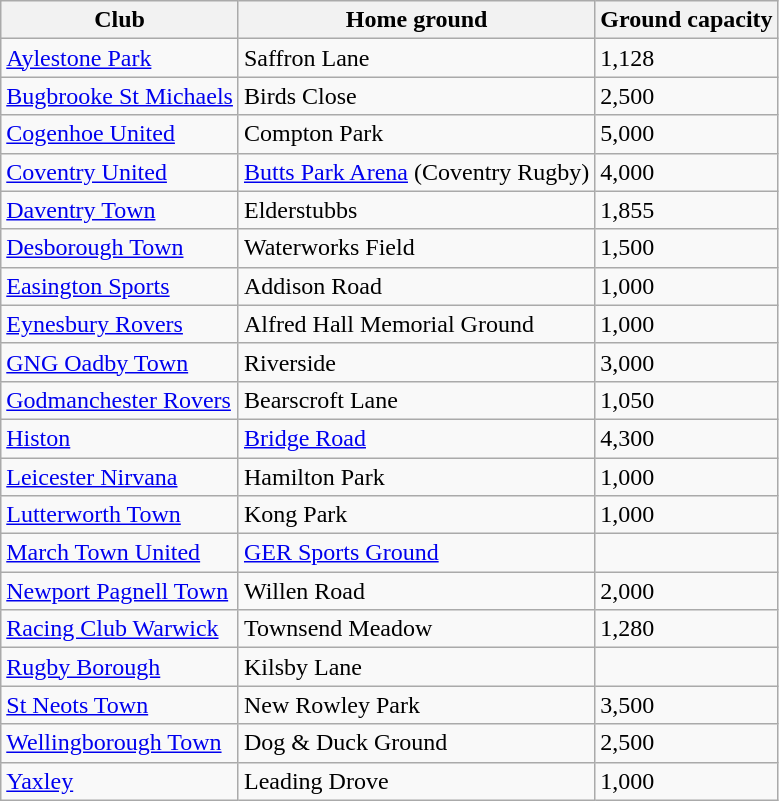<table class="wikitable sortable">
<tr>
<th>Club</th>
<th>Home ground</th>
<th>Ground capacity</th>
</tr>
<tr>
<td><a href='#'>Aylestone Park</a></td>
<td>Saffron Lane</td>
<td>1,128</td>
</tr>
<tr>
<td><a href='#'>Bugbrooke St Michaels</a></td>
<td>Birds Close</td>
<td>2,500</td>
</tr>
<tr>
<td><a href='#'>Cogenhoe United</a></td>
<td>Compton Park</td>
<td>5,000</td>
</tr>
<tr>
<td><a href='#'>Coventry United</a></td>
<td><a href='#'>Butts Park Arena</a> (Coventry Rugby)</td>
<td>4,000</td>
</tr>
<tr>
<td><a href='#'>Daventry Town</a></td>
<td>Elderstubbs</td>
<td>1,855</td>
</tr>
<tr>
<td><a href='#'>Desborough Town</a></td>
<td>Waterworks Field</td>
<td>1,500</td>
</tr>
<tr>
<td><a href='#'>Easington Sports</a></td>
<td>Addison Road</td>
<td>1,000</td>
</tr>
<tr>
<td><a href='#'>Eynesbury Rovers</a></td>
<td>Alfred Hall Memorial Ground</td>
<td>1,000</td>
</tr>
<tr>
<td><a href='#'>GNG Oadby Town</a></td>
<td>Riverside</td>
<td>3,000</td>
</tr>
<tr>
<td><a href='#'>Godmanchester Rovers</a></td>
<td>Bearscroft Lane</td>
<td>1,050</td>
</tr>
<tr>
<td><a href='#'>Histon</a></td>
<td><a href='#'>Bridge Road</a></td>
<td>4,300</td>
</tr>
<tr>
<td><a href='#'>Leicester Nirvana</a></td>
<td>Hamilton Park</td>
<td>1,000</td>
</tr>
<tr>
<td><a href='#'>Lutterworth Town</a></td>
<td>Kong Park</td>
<td>1,000</td>
</tr>
<tr>
<td><a href='#'>March Town United</a></td>
<td><a href='#'>GER Sports Ground</a></td>
<td></td>
</tr>
<tr>
<td><a href='#'>Newport Pagnell Town</a></td>
<td>Willen Road</td>
<td>2,000</td>
</tr>
<tr>
<td><a href='#'>Racing Club Warwick</a></td>
<td>Townsend Meadow</td>
<td>1,280</td>
</tr>
<tr>
<td><a href='#'>Rugby Borough</a></td>
<td>Kilsby Lane</td>
<td></td>
</tr>
<tr>
<td><a href='#'>St Neots Town</a></td>
<td>New Rowley Park</td>
<td>3,500</td>
</tr>
<tr>
<td><a href='#'>Wellingborough Town</a></td>
<td>Dog & Duck Ground</td>
<td>2,500</td>
</tr>
<tr>
<td><a href='#'>Yaxley</a></td>
<td>Leading Drove</td>
<td>1,000</td>
</tr>
</table>
